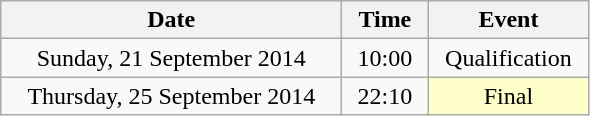<table class = "wikitable" style="text-align:center;">
<tr>
<th width=220>Date</th>
<th width=50>Time</th>
<th width=100>Event</th>
</tr>
<tr>
<td>Sunday, 21 September 2014</td>
<td>10:00</td>
<td>Qualification</td>
</tr>
<tr>
<td>Thursday, 25 September 2014</td>
<td>22:10</td>
<td bgcolor=ffffcc>Final</td>
</tr>
</table>
